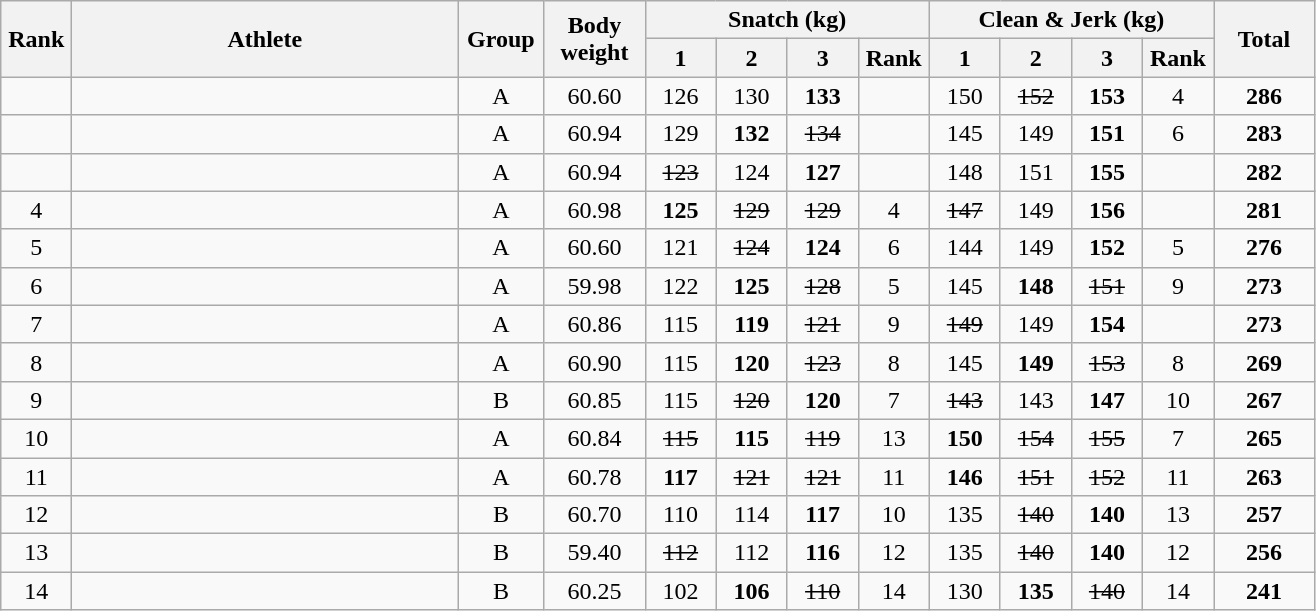<table class = "wikitable" style="text-align:center;">
<tr>
<th rowspan=2 width=40>Rank</th>
<th rowspan=2 width=250>Athlete</th>
<th rowspan=2 width=50>Group</th>
<th rowspan=2 width=60>Body weight</th>
<th colspan=4>Snatch (kg)</th>
<th colspan=4>Clean & Jerk (kg)</th>
<th rowspan=2 width=60>Total</th>
</tr>
<tr>
<th width=40>1</th>
<th width=40>2</th>
<th width=40>3</th>
<th width=40>Rank</th>
<th width=40>1</th>
<th width=40>2</th>
<th width=40>3</th>
<th width=40>Rank</th>
</tr>
<tr>
<td></td>
<td align=left></td>
<td>A</td>
<td>60.60</td>
<td>126</td>
<td>130</td>
<td><strong>133</strong></td>
<td></td>
<td>150</td>
<td><s>152</s></td>
<td><strong>153</strong></td>
<td>4</td>
<td><strong>286</strong></td>
</tr>
<tr>
<td></td>
<td align=left></td>
<td>A</td>
<td>60.94</td>
<td>129</td>
<td><strong>132</strong></td>
<td><s>134</s></td>
<td></td>
<td>145</td>
<td>149</td>
<td><strong>151</strong></td>
<td>6</td>
<td><strong>283</strong></td>
</tr>
<tr>
<td></td>
<td align=left></td>
<td>A</td>
<td>60.94</td>
<td><s>123</s></td>
<td>124</td>
<td><strong>127</strong></td>
<td></td>
<td>148</td>
<td>151</td>
<td><strong>155</strong></td>
<td></td>
<td><strong>282</strong></td>
</tr>
<tr>
<td>4</td>
<td align=left></td>
<td>A</td>
<td>60.98</td>
<td><strong>125</strong></td>
<td><s>129</s></td>
<td><s>129</s></td>
<td>4</td>
<td><s>147</s></td>
<td>149</td>
<td><strong>156</strong></td>
<td></td>
<td><strong>281</strong></td>
</tr>
<tr>
<td>5</td>
<td align=left></td>
<td>A</td>
<td>60.60</td>
<td>121</td>
<td><s>124</s></td>
<td><strong>124</strong></td>
<td>6</td>
<td>144</td>
<td>149</td>
<td><strong>152</strong></td>
<td>5</td>
<td><strong>276</strong></td>
</tr>
<tr>
<td>6</td>
<td align=left></td>
<td>A</td>
<td>59.98</td>
<td>122</td>
<td><strong>125</strong></td>
<td><s>128</s></td>
<td>5</td>
<td>145</td>
<td><strong>148</strong></td>
<td><s>151</s></td>
<td>9</td>
<td><strong>273</strong></td>
</tr>
<tr>
<td>7</td>
<td align=left></td>
<td>A</td>
<td>60.86</td>
<td>115</td>
<td><strong>119</strong></td>
<td><s>121</s></td>
<td>9</td>
<td><s>149</s></td>
<td>149</td>
<td><strong>154</strong></td>
<td></td>
<td><strong>273</strong></td>
</tr>
<tr>
<td>8</td>
<td align=left></td>
<td>A</td>
<td>60.90</td>
<td>115</td>
<td><strong>120</strong></td>
<td><s>123</s></td>
<td>8</td>
<td>145</td>
<td><strong>149</strong></td>
<td><s>153</s></td>
<td>8</td>
<td><strong>269</strong></td>
</tr>
<tr>
<td>9</td>
<td align=left></td>
<td>B</td>
<td>60.85</td>
<td>115</td>
<td><s>120</s></td>
<td><strong>120</strong></td>
<td>7</td>
<td><s>143</s></td>
<td>143</td>
<td><strong>147</strong></td>
<td>10</td>
<td><strong>267</strong></td>
</tr>
<tr>
<td>10</td>
<td align=left></td>
<td>A</td>
<td>60.84</td>
<td><s>115</s></td>
<td><strong>115</strong></td>
<td><s>119</s></td>
<td>13</td>
<td><strong>150</strong></td>
<td><s>154</s></td>
<td><s>155</s></td>
<td>7</td>
<td><strong>265</strong></td>
</tr>
<tr>
<td>11</td>
<td align=left></td>
<td>A</td>
<td>60.78</td>
<td><strong>117</strong></td>
<td><s>121</s></td>
<td><s>121</s></td>
<td>11</td>
<td><strong>146</strong></td>
<td><s>151</s></td>
<td><s>152</s></td>
<td>11</td>
<td><strong>263</strong></td>
</tr>
<tr>
<td>12</td>
<td align=left></td>
<td>B</td>
<td>60.70</td>
<td>110</td>
<td>114</td>
<td><strong>117</strong></td>
<td>10</td>
<td>135</td>
<td><s>140</s></td>
<td><strong>140</strong></td>
<td>13</td>
<td><strong>257</strong></td>
</tr>
<tr>
<td>13</td>
<td align=left></td>
<td>B</td>
<td>59.40</td>
<td><s>112</s></td>
<td>112</td>
<td><strong>116</strong></td>
<td>12</td>
<td>135</td>
<td><s>140</s></td>
<td><strong>140</strong></td>
<td>12</td>
<td><strong>256</strong></td>
</tr>
<tr>
<td>14</td>
<td align=left></td>
<td>B</td>
<td>60.25</td>
<td>102</td>
<td><strong>106</strong></td>
<td><s>110</s></td>
<td>14</td>
<td>130</td>
<td><strong>135</strong></td>
<td><s>140</s></td>
<td>14</td>
<td><strong>241</strong></td>
</tr>
</table>
